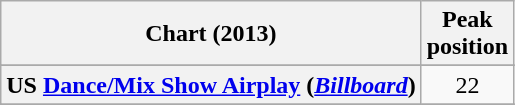<table class="wikitable sortable plainrowheaders" style="text-align:center">
<tr>
<th scope="col">Chart (2013)</th>
<th scope="col">Peak<br>position</th>
</tr>
<tr>
</tr>
<tr>
</tr>
<tr>
</tr>
<tr>
</tr>
<tr>
<th scope="row">US <a href='#'>Dance/Mix Show Airplay</a> (<em><a href='#'>Billboard</a></em>)</th>
<td>22</td>
</tr>
<tr>
</tr>
<tr>
</tr>
</table>
